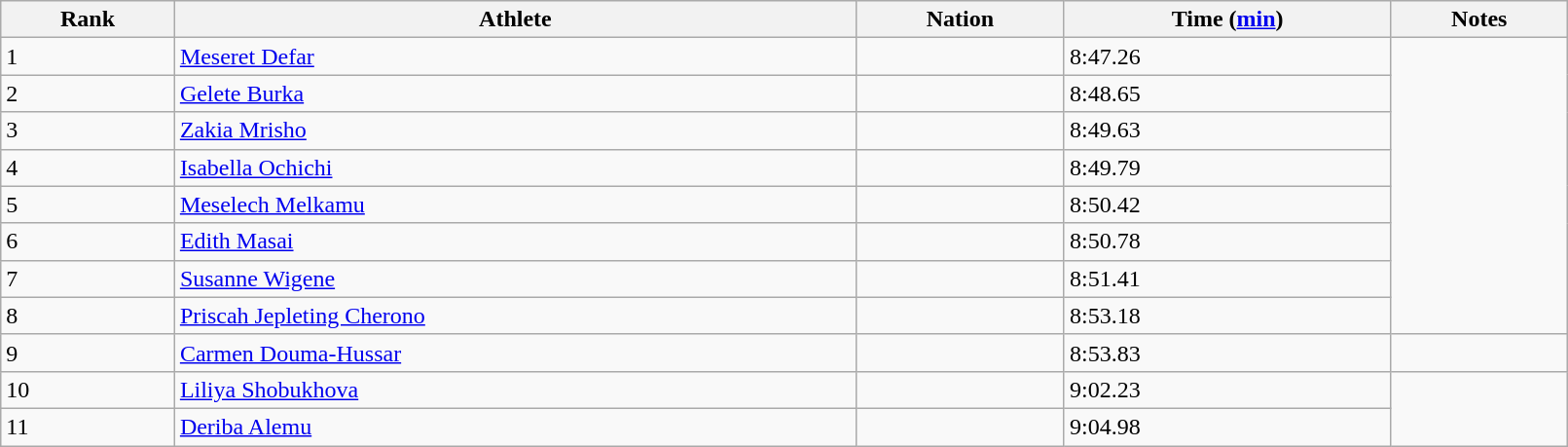<table class="wikitable" style="text=align:center;" width=85%>
<tr>
<th>Rank</th>
<th>Athlete</th>
<th>Nation</th>
<th>Time (<a href='#'>min</a>)</th>
<th>Notes</th>
</tr>
<tr>
<td>1</td>
<td><a href='#'>Meseret Defar</a></td>
<td></td>
<td>8:47.26</td>
</tr>
<tr>
<td>2</td>
<td><a href='#'>Gelete Burka</a></td>
<td></td>
<td>8:48.65</td>
</tr>
<tr>
<td>3</td>
<td><a href='#'>Zakia Mrisho</a></td>
<td></td>
<td>8:49.63</td>
</tr>
<tr>
<td>4</td>
<td><a href='#'>Isabella Ochichi</a></td>
<td></td>
<td>8:49.79</td>
</tr>
<tr>
<td>5</td>
<td><a href='#'>Meselech Melkamu</a></td>
<td></td>
<td>8:50.42</td>
</tr>
<tr>
<td>6</td>
<td><a href='#'>Edith Masai</a></td>
<td></td>
<td>8:50.78</td>
</tr>
<tr>
<td>7</td>
<td><a href='#'>Susanne Wigene</a></td>
<td></td>
<td>8:51.41</td>
</tr>
<tr>
<td>8</td>
<td><a href='#'>Priscah Jepleting Cherono</a></td>
<td></td>
<td>8:53.18</td>
</tr>
<tr>
<td>9</td>
<td><a href='#'>Carmen Douma-Hussar</a></td>
<td></td>
<td>8:53.83</td>
<td></td>
</tr>
<tr>
<td>10</td>
<td><a href='#'>Liliya Shobukhova</a></td>
<td></td>
<td>9:02.23</td>
</tr>
<tr>
<td>11</td>
<td><a href='#'>Deriba Alemu</a></td>
<td></td>
<td>9:04.98</td>
</tr>
</table>
